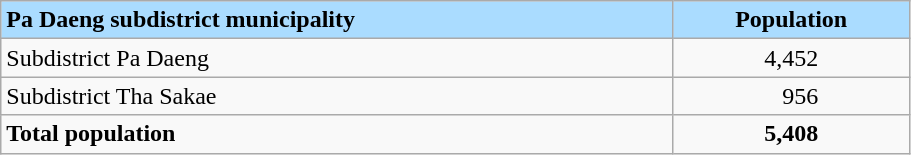<table class="wikitable" style="width:48%;">
<tr>
<th scope="col" style= "width:74%; background: #aadcff; text-align:left;"><strong>Pa Daeng subdistrict municipality</strong></th>
<th scope="col" style= "width:26%; background: #aadcff; text-align:center;"><strong>Population</strong></th>
</tr>
<tr>
<td>Subdistrict Pa Daeng</td>
<td style="text-align:center;">4,452</td>
</tr>
<tr>
<td>Subdistrict Tha Sakae</td>
<td style="text-align:center;">   956</td>
</tr>
<tr>
<td><strong>Total population</strong></td>
<td style="text-align:center;"><strong>5,408</strong></td>
</tr>
</table>
